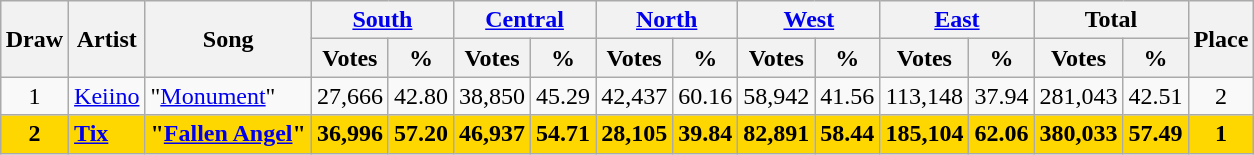<table class="sortable wikitable" style="margin: 1em auto 1em auto; text-align:center;">
<tr>
<th scope="col" rowspan="2">Draw</th>
<th scope="col" rowspan="2">Artist</th>
<th scope="col" rowspan="2">Song</th>
<th scope="col" colspan="2"><a href='#'>South</a></th>
<th scope="col" colspan="2"><a href='#'>Central</a></th>
<th scope="col" colspan="2"><a href='#'>North</a></th>
<th scope="col" colspan="2"><a href='#'>West</a></th>
<th scope="col" colspan="2"><a href='#'>East</a></th>
<th scope="col" colspan="2">Total</th>
<th scope="col" rowspan="2">Place</th>
</tr>
<tr>
<th scope="col">Votes</th>
<th scope="col">%</th>
<th scope="col">Votes</th>
<th scope="col">%</th>
<th scope="col">Votes</th>
<th scope="col">%</th>
<th scope="col">Votes</th>
<th scope="col">%</th>
<th scope="col">Votes</th>
<th scope="col">%</th>
<th scope="col">Votes</th>
<th scope="col">%</th>
</tr>
<tr>
<td>1</td>
<td style="text-align:left;"><a href='#'>Keiino</a></td>
<td style="text-align:left;">"<a href='#'>Monument</a>"</td>
<td>27,666</td>
<td>42.80</td>
<td>38,850</td>
<td>45.29</td>
<td>42,437</td>
<td>60.16</td>
<td>58,942</td>
<td>41.56</td>
<td>113,148</td>
<td>37.94</td>
<td>281,043</td>
<td>42.51</td>
<td>2</td>
</tr>
<tr style="background: gold; font-weight: bold;">
<td>2</td>
<td style="text-align:left;"><a href='#'>Tix</a></td>
<td style="text-align:left;">"<a href='#'>Fallen Angel</a>"</td>
<td>36,996</td>
<td>57.20</td>
<td>46,937</td>
<td>54.71</td>
<td>28,105</td>
<td>39.84</td>
<td>82,891</td>
<td>58.44</td>
<td>185,104</td>
<td>62.06</td>
<td>380,033</td>
<td>57.49</td>
<td>1</td>
</tr>
</table>
